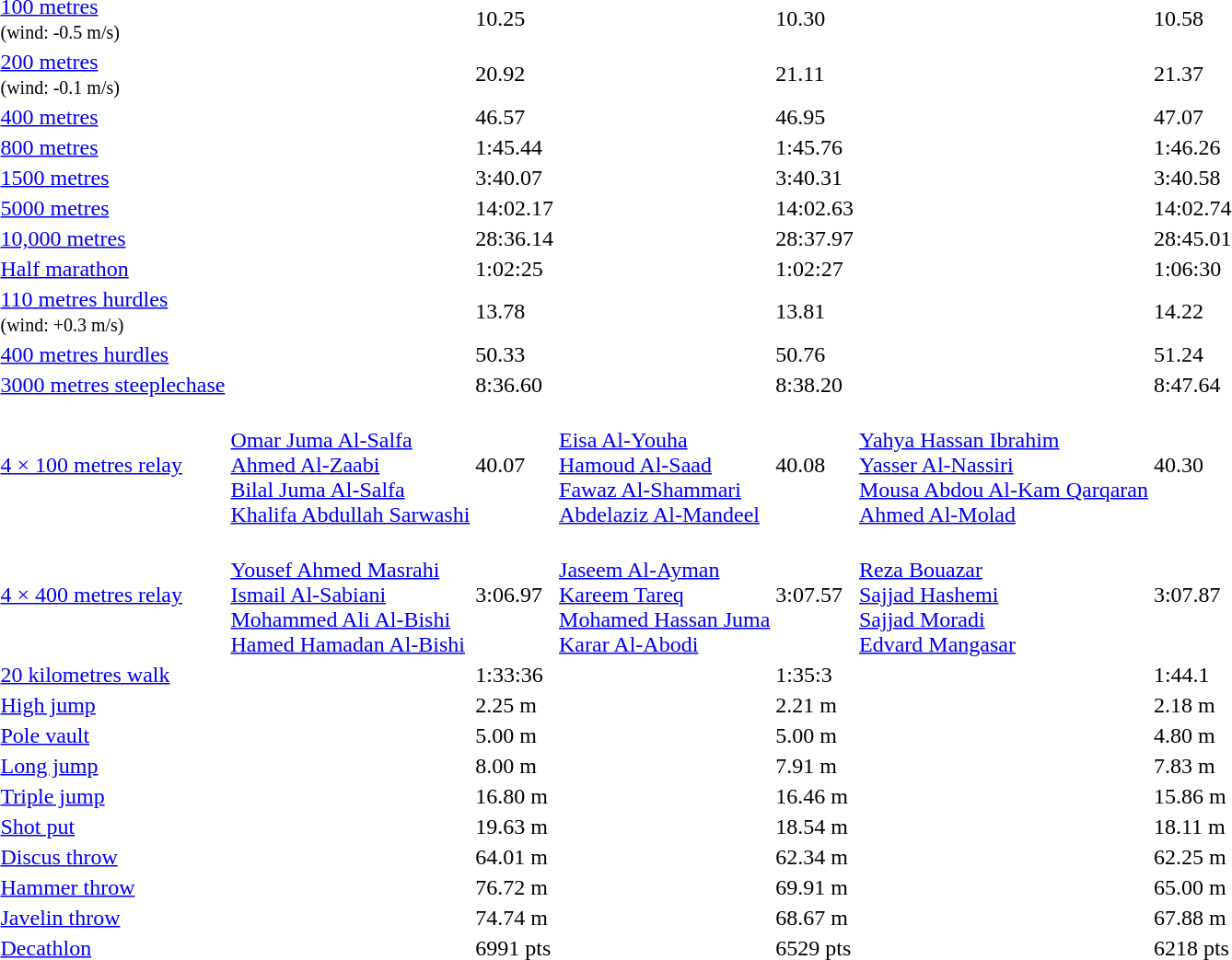<table>
<tr>
<td align=left><a href='#'>100 metres</a><br><small>(wind: -0.5 m/s)</small></td>
<td></td>
<td>10.25</td>
<td></td>
<td>10.30</td>
<td></td>
<td>10.58</td>
</tr>
<tr>
<td align=left><a href='#'>200 metres</a><br><small>(wind: -0.1 m/s)</small></td>
<td></td>
<td>20.92</td>
<td></td>
<td>21.11</td>
<td></td>
<td>21.37</td>
</tr>
<tr>
<td align=left><a href='#'>400 metres</a></td>
<td></td>
<td>46.57</td>
<td></td>
<td>46.95</td>
<td></td>
<td>47.07</td>
</tr>
<tr>
<td align=left><a href='#'>800 metres</a></td>
<td></td>
<td>1:45.44</td>
<td></td>
<td>1:45.76</td>
<td></td>
<td>1:46.26 </td>
</tr>
<tr>
<td align=left><a href='#'>1500 metres</a></td>
<td></td>
<td>3:40.07</td>
<td></td>
<td>3:40.31</td>
<td></td>
<td>3:40.58</td>
</tr>
<tr>
<td align=left><a href='#'>5000 metres</a></td>
<td></td>
<td>14:02.17</td>
<td></td>
<td>14:02.63</td>
<td></td>
<td>14:02.74</td>
</tr>
<tr>
<td align=left><a href='#'>10,000 metres</a></td>
<td></td>
<td>28:36.14</td>
<td></td>
<td>28:37.97</td>
<td></td>
<td>28:45.01</td>
</tr>
<tr>
<td align=left><a href='#'>Half marathon</a></td>
<td></td>
<td>1:02:25</td>
<td></td>
<td>1:02:27</td>
<td></td>
<td>1:06:30</td>
</tr>
<tr>
<td align=left><a href='#'>110 metres hurdles</a><br><small>(wind: +0.3 m/s)</small></td>
<td></td>
<td>13.78</td>
<td></td>
<td>13.81</td>
<td></td>
<td>14.22</td>
</tr>
<tr>
<td align=left><a href='#'>400 metres hurdles</a></td>
<td></td>
<td>50.33</td>
<td></td>
<td>50.76</td>
<td></td>
<td>51.24</td>
</tr>
<tr>
<td align=left><a href='#'>3000 metres steeplechase</a></td>
<td></td>
<td>8:36.60</td>
<td></td>
<td>8:38.20</td>
<td></td>
<td>8:47.64</td>
</tr>
<tr>
<td align=left><a href='#'>4 × 100 metres relay</a></td>
<td><br><a href='#'>Omar Juma Al-Salfa</a><br><a href='#'>Ahmed Al-Zaabi</a><br><a href='#'>Bilal Juma Al-Salfa</a><br><a href='#'>Khalifa Abdullah Sarwashi</a></td>
<td>40.07 </td>
<td><br><a href='#'>Eisa Al-Youha</a><br><a href='#'>Hamoud Al-Saad</a><br><a href='#'>Fawaz Al-Shammari</a><br><a href='#'>Abdelaziz Al-Mandeel</a></td>
<td>40.08</td>
<td><br><a href='#'>Yahya Hassan Ibrahim</a><br><a href='#'>Yasser Al-Nassiri</a><br><a href='#'>Mousa Abdou Al-Kam Qarqaran</a><br><a href='#'>Ahmed Al-Molad</a></td>
<td>40.30</td>
</tr>
<tr>
<td align=left><a href='#'>4 × 400 metres relay</a></td>
<td><br><a href='#'>Yousef Ahmed Masrahi</a><br><a href='#'>Ismail Al-Sabiani</a><br><a href='#'>Mohammed Ali Al-Bishi</a><br><a href='#'>Hamed Hamadan Al-Bishi</a></td>
<td>3:06.97</td>
<td><br><a href='#'>Jaseem Al-Ayman</a><br><a href='#'>Kareem Tareq</a><br><a href='#'>Mohamed Hassan Juma</a><br><a href='#'>Karar Al-Abodi</a></td>
<td>3:07.57</td>
<td><br><a href='#'>Reza Bouazar</a><br><a href='#'>Sajjad Hashemi</a><br><a href='#'>Sajjad Moradi</a><br><a href='#'>Edvard Mangasar</a></td>
<td>3:07.87 </td>
</tr>
<tr>
<td align=left><a href='#'>20 kilometres walk</a></td>
<td></td>
<td>1:33:36</td>
<td></td>
<td>1:35:3</td>
<td><br></td>
<td>1:44.1</td>
</tr>
<tr>
<td align=left><a href='#'>High jump</a></td>
<td></td>
<td>2.25 m</td>
<td></td>
<td>2.21 m</td>
<td><br></td>
<td>2.18 m</td>
</tr>
<tr>
<td align=left><a href='#'>Pole vault</a></td>
<td></td>
<td>5.00 m</td>
<td></td>
<td>5.00 m</td>
<td></td>
<td>4.80 m</td>
</tr>
<tr>
<td align=left><a href='#'>Long jump</a></td>
<td></td>
<td>8.00 m</td>
<td></td>
<td>7.91 m</td>
<td></td>
<td>7.83 m</td>
</tr>
<tr>
<td align=left><a href='#'>Triple jump</a></td>
<td></td>
<td>16.80 m </td>
<td></td>
<td>16.46 m</td>
<td></td>
<td>15.86 m</td>
</tr>
<tr>
<td align=left><a href='#'>Shot put</a></td>
<td></td>
<td>19.63 m</td>
<td></td>
<td>18.54 m</td>
<td></td>
<td>18.11 m</td>
</tr>
<tr>
<td align=left><a href='#'>Discus throw</a></td>
<td></td>
<td>64.01 m</td>
<td></td>
<td>62.34 m</td>
<td></td>
<td>62.25 m</td>
</tr>
<tr>
<td align=left><a href='#'>Hammer throw</a></td>
<td></td>
<td>76.72 m</td>
<td></td>
<td>69.91 m</td>
<td></td>
<td>65.00 m</td>
</tr>
<tr>
<td align=left><a href='#'>Javelin throw</a></td>
<td></td>
<td>74.74 m</td>
<td></td>
<td>68.67 m</td>
<td></td>
<td>67.88 m</td>
</tr>
<tr>
<td align=left><a href='#'>Decathlon</a></td>
<td></td>
<td>6991 pts</td>
<td></td>
<td>6529 pts</td>
<td></td>
<td>6218 pts</td>
</tr>
</table>
